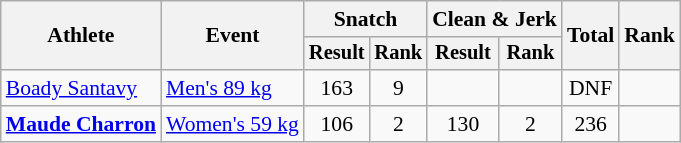<table class=wikitable style="font-size:90%">
<tr>
<th rowspan="2">Athlete</th>
<th rowspan="2">Event</th>
<th colspan="2">Snatch</th>
<th colspan="2">Clean & Jerk</th>
<th rowspan="2">Total</th>
<th rowspan="2">Rank</th>
</tr>
<tr style="font-size:95%">
<th>Result</th>
<th>Rank</th>
<th>Result</th>
<th>Rank</th>
</tr>
<tr align=center>
<td align=left><a href='#'>Boady Santavy</a></td>
<td align=left><a href='#'>Men's 89 kg</a></td>
<td>163</td>
<td>9</td>
<td></td>
<td></td>
<td>DNF</td>
<td></td>
</tr>
<tr align=center>
<td align=left><strong><a href='#'>Maude Charron</a></strong></td>
<td align=left><a href='#'>Women's 59 kg</a></td>
<td>106</td>
<td>2</td>
<td>130</td>
<td>2</td>
<td>236</td>
<td></td>
</tr>
</table>
